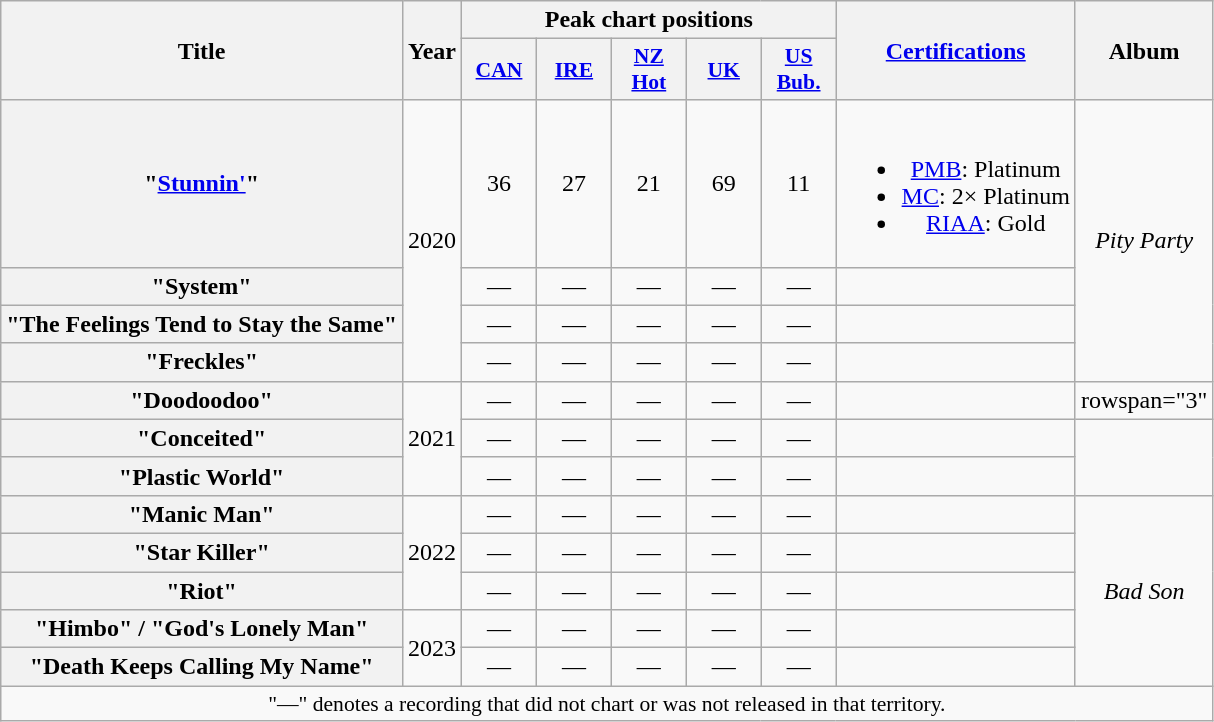<table class="wikitable plainrowheaders" style="text-align:center;">
<tr>
<th rowspan="2">Title</th>
<th rowspan="2">Year</th>
<th colspan="5">Peak chart positions</th>
<th rowspan="2"><a href='#'>Certifications</a></th>
<th rowspan="2">Album</th>
</tr>
<tr>
<th scope="col" style="width:3em;font-size:90%;"><a href='#'>CAN</a><br></th>
<th scope="col" style="width:3em;font-size:90%;"><a href='#'>IRE</a><br></th>
<th scope="col" style="width:3em;font-size:90%;"><a href='#'>NZ<br>Hot</a><br></th>
<th scope="col" style="width:3em;font-size:90%;"><a href='#'>UK</a><br></th>
<th scope="col" style="width:3em;font-size:90%;"><a href='#'>US<br>Bub.</a><br></th>
</tr>
<tr>
<th scope="row">"<a href='#'>Stunnin'</a>"<br></th>
<td rowspan="4">2020</td>
<td>36</td>
<td>27</td>
<td>21</td>
<td>69</td>
<td>11</td>
<td><br><ul><li><a href='#'>PMB</a>: Platinum</li><li><a href='#'>MC</a>: 2× Platinum</li><li><a href='#'>RIAA</a>: Gold</li></ul></td>
<td rowspan="4"><em>Pity Party</em></td>
</tr>
<tr>
<th scope="row">"System"</th>
<td>—</td>
<td>—</td>
<td>—</td>
<td>—</td>
<td>—</td>
<td></td>
</tr>
<tr>
<th scope="row">"The Feelings Tend to Stay the Same"</th>
<td>—</td>
<td>—</td>
<td>—</td>
<td>—</td>
<td>—</td>
<td></td>
</tr>
<tr>
<th scope="row">"Freckles"</th>
<td>—</td>
<td>—</td>
<td>—</td>
<td>—</td>
<td>—</td>
<td></td>
</tr>
<tr>
<th scope="row">"Doodoodoo"</th>
<td rowspan="3">2021</td>
<td>—</td>
<td>—</td>
<td>—</td>
<td>—</td>
<td>—</td>
<td></td>
<td>rowspan="3" </td>
</tr>
<tr>
<th scope="row">"Conceited"</th>
<td>—</td>
<td>—</td>
<td>—</td>
<td>—</td>
<td>—</td>
<td></td>
</tr>
<tr>
<th scope="row">"Plastic World"</th>
<td>—</td>
<td>—</td>
<td>—</td>
<td>—</td>
<td>—</td>
<td></td>
</tr>
<tr>
<th scope="row">"Manic Man"</th>
<td rowspan="3">2022</td>
<td>—</td>
<td>—</td>
<td>—</td>
<td>—</td>
<td>—</td>
<td></td>
<td rowspan="5"><em>Bad Son</em></td>
</tr>
<tr>
<th scope="row">"Star Killer"</th>
<td>—</td>
<td>—</td>
<td>—</td>
<td>—</td>
<td>—</td>
<td></td>
</tr>
<tr>
<th scope="row">"Riot"<br></th>
<td>—</td>
<td>—</td>
<td>—</td>
<td>—</td>
<td>—</td>
<td></td>
</tr>
<tr>
<th scope="row">"Himbo" / "God's Lonely Man"</th>
<td rowspan="2">2023</td>
<td>—</td>
<td>—</td>
<td>—</td>
<td>—</td>
<td>—</td>
<td></td>
</tr>
<tr>
<th scope="row">"Death Keeps Calling My Name"<br></th>
<td>—</td>
<td>—</td>
<td>—</td>
<td>—</td>
<td>—</td>
<td></td>
</tr>
<tr>
<td colspan="14" style="font-size:90%">"—" denotes a recording that did not chart or was not released in that territory.</td>
</tr>
</table>
